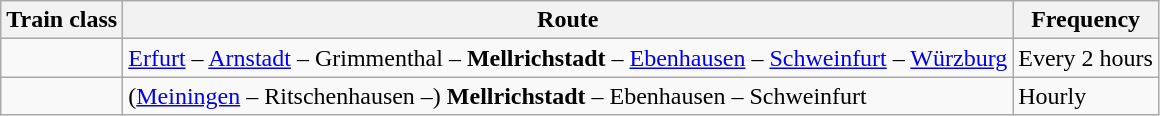<table class="wikitable">
<tr>
<th>Train class</th>
<th>Route</th>
<th>Frequency</th>
</tr>
<tr>
<td align="center"></td>
<td><a href='#'>Erfurt</a> – <a href='#'>Arnstadt</a> – Grimmenthal – <strong>Mellrichstadt</strong> – <a href='#'>Ebenhausen</a> – <a href='#'>Schweinfurt</a> – <a href='#'>Würzburg</a></td>
<td>Every 2 hours</td>
</tr>
<tr>
<td align="center"></td>
<td>(<a href='#'>Meiningen</a> – Ritschenhausen –) <strong>Mellrichstadt</strong> – Ebenhausen – Schweinfurt</td>
<td>Hourly</td>
</tr>
</table>
